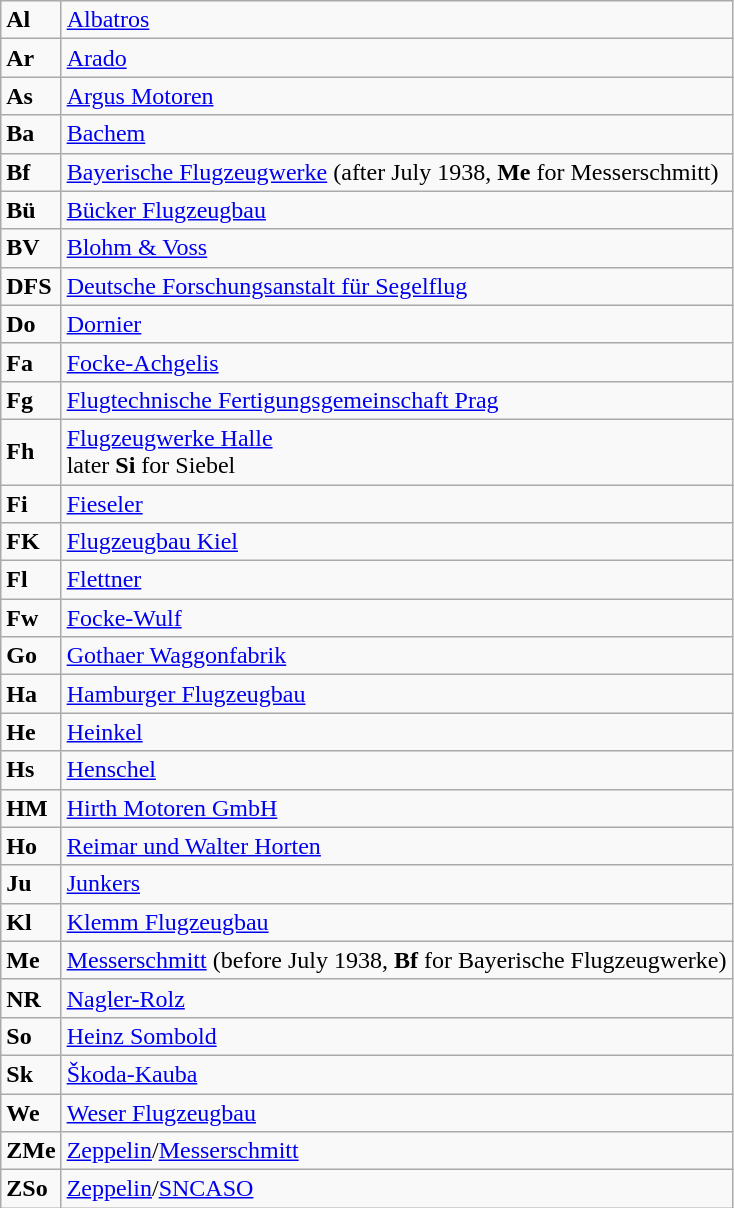<table class="wikitable">
<tr>
<td><strong>Al</strong></td>
<td><a href='#'>Albatros</a></td>
</tr>
<tr>
<td><strong>Ar</strong></td>
<td><a href='#'>Arado</a></td>
</tr>
<tr>
<td><strong>As</strong></td>
<td><a href='#'>Argus Motoren</a></td>
</tr>
<tr>
<td><strong>Ba</strong></td>
<td><a href='#'>Bachem</a></td>
</tr>
<tr>
<td><strong>Bf</strong></td>
<td><a href='#'>Bayerische Flugzeugwerke</a> (after July 1938, <strong>Me</strong> for Messerschmitt)</td>
</tr>
<tr>
<td><strong>Bü</strong></td>
<td><a href='#'>Bücker Flugzeugbau</a></td>
</tr>
<tr>
<td><strong>BV</strong></td>
<td><a href='#'>Blohm & Voss</a></td>
</tr>
<tr>
<td><strong>DFS</strong></td>
<td><a href='#'>Deutsche Forschungsanstalt für Segelflug</a></td>
</tr>
<tr>
<td><strong>Do</strong></td>
<td><a href='#'>Dornier</a></td>
</tr>
<tr>
<td><strong>Fa</strong></td>
<td><a href='#'>Focke-Achgelis</a></td>
</tr>
<tr>
<td><strong>Fg</strong></td>
<td><a href='#'>Flugtechnische Fertigungsgemeinschaft Prag</a></td>
</tr>
<tr>
<td><strong>Fh</strong></td>
<td><a href='#'>Flugzeugwerke Halle</a><br> later <strong>Si</strong> for Siebel</td>
</tr>
<tr>
<td><strong>Fi</strong></td>
<td><a href='#'>Fieseler</a></td>
</tr>
<tr>
<td><strong>FK</strong></td>
<td><a href='#'>Flugzeugbau Kiel</a></td>
</tr>
<tr>
<td><strong>Fl</strong></td>
<td><a href='#'>Flettner</a></td>
</tr>
<tr>
<td><strong>Fw</strong></td>
<td><a href='#'>Focke-Wulf</a></td>
</tr>
<tr>
<td><strong>Go</strong></td>
<td><a href='#'>Gothaer Waggonfabrik</a></td>
</tr>
<tr>
<td><strong>Ha</strong></td>
<td><a href='#'>Hamburger Flugzeugbau</a></td>
</tr>
<tr>
<td><strong>He</strong></td>
<td><a href='#'>Heinkel</a></td>
</tr>
<tr>
<td><strong>Hs</strong></td>
<td><a href='#'>Henschel</a></td>
</tr>
<tr>
<td><strong>HM</strong></td>
<td><a href='#'>Hirth Motoren GmbH</a></td>
</tr>
<tr>
<td><strong>Ho</strong></td>
<td><a href='#'>Reimar und Walter Horten</a></td>
</tr>
<tr>
<td><strong>Ju</strong></td>
<td><a href='#'>Junkers</a></td>
</tr>
<tr>
<td><strong>Kl</strong></td>
<td><a href='#'>Klemm Flugzeugbau</a></td>
</tr>
<tr>
<td><strong>Me</strong></td>
<td><a href='#'>Messerschmitt</a> (before July 1938, <strong>Bf</strong> for Bayerische Flugzeugwerke)</td>
</tr>
<tr>
<td><strong>NR</strong></td>
<td><a href='#'>Nagler-Rolz</a></td>
</tr>
<tr>
<td><strong>So</strong></td>
<td><a href='#'>Heinz Sombold</a></td>
</tr>
<tr>
<td><strong>Sk</strong></td>
<td><a href='#'>Škoda-Kauba</a></td>
</tr>
<tr>
<td><strong>We</strong></td>
<td><a href='#'>Weser Flugzeugbau</a></td>
</tr>
<tr>
<td><strong>ZMe</strong></td>
<td><a href='#'>Zeppelin</a>/<a href='#'>Messerschmitt</a></td>
</tr>
<tr>
<td><strong>ZSo</strong></td>
<td><a href='#'>Zeppelin</a>/<a href='#'>SNCASO</a></td>
</tr>
</table>
